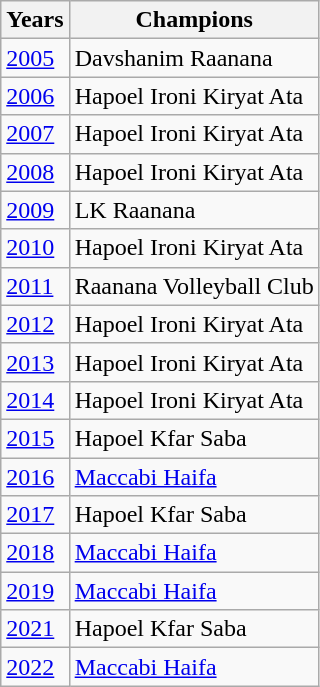<table class="wikitable" style="display:inline-table;">
<tr>
<th>Years</th>
<th>Champions</th>
</tr>
<tr>
<td><a href='#'>2005</a></td>
<td>Davshanim Raanana</td>
</tr>
<tr>
<td><a href='#'>2006</a></td>
<td>Hapoel Ironi Kiryat Ata</td>
</tr>
<tr>
<td><a href='#'>2007</a></td>
<td>Hapoel Ironi Kiryat Ata</td>
</tr>
<tr>
<td><a href='#'>2008</a></td>
<td>Hapoel Ironi Kiryat Ata</td>
</tr>
<tr>
<td><a href='#'>2009</a></td>
<td>LK Raanana</td>
</tr>
<tr>
<td><a href='#'>2010</a></td>
<td>Hapoel Ironi Kiryat Ata</td>
</tr>
<tr>
<td><a href='#'>2011</a></td>
<td>Raanana Volleyball Club</td>
</tr>
<tr>
<td><a href='#'>2012</a></td>
<td>Hapoel Ironi Kiryat Ata</td>
</tr>
<tr>
<td><a href='#'>2013</a></td>
<td>Hapoel Ironi Kiryat Ata</td>
</tr>
<tr>
<td><a href='#'>2014</a></td>
<td>Hapoel Ironi Kiryat Ata</td>
</tr>
<tr>
<td><a href='#'>2015</a></td>
<td>Hapoel Kfar Saba</td>
</tr>
<tr>
<td><a href='#'>2016</a></td>
<td><a href='#'>Maccabi Haifa</a></td>
</tr>
<tr>
<td><a href='#'>2017</a></td>
<td>Hapoel Kfar Saba</td>
</tr>
<tr>
<td><a href='#'>2018</a></td>
<td><a href='#'>Maccabi Haifa</a></td>
</tr>
<tr>
<td><a href='#'>2019</a></td>
<td><a href='#'>Maccabi Haifa</a></td>
</tr>
<tr>
<td><a href='#'>2021</a></td>
<td>Hapoel Kfar Saba</td>
</tr>
<tr>
<td><a href='#'>2022</a></td>
<td><a href='#'>Maccabi Haifa</a></td>
</tr>
</table>
